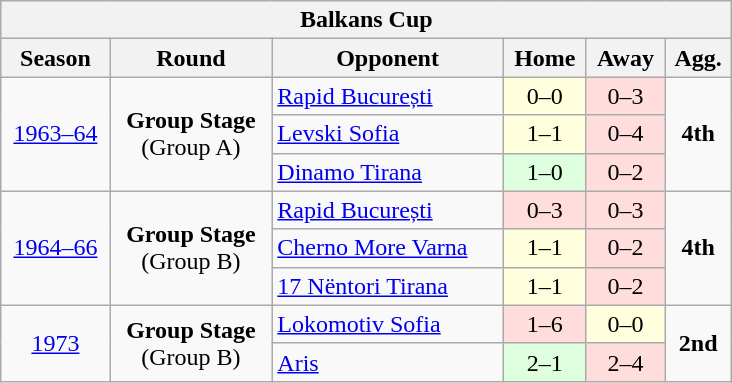<table class="wikitable">
<tr>
<th colspan="7" width="480">Balkans Cup</th>
</tr>
<tr>
<th>Season</th>
<th>Round</th>
<th>Opponent</th>
<th>Home</th>
<th>Away</th>
<th>Agg.</th>
</tr>
<tr>
<td rowspan="3" style="text-align:center;"><a href='#'>1963–64</a></td>
<td rowspan="3" style="text-align:center;"><strong>Group Stage</strong><br>(Group A)</td>
<td> <a href='#'>Rapid București</a></td>
<td style="text-align:center; background:#ffd;">0–0</td>
<td style="text-align:center; background:#fdd;">0–3</td>
<td rowspan="3" style="text-align:center;"><strong>4th</strong></td>
</tr>
<tr>
<td> <a href='#'>Levski Sofia</a></td>
<td style="text-align:center; background:#ffd;">1–1</td>
<td style="text-align:center; background:#fdd;">0–4</td>
</tr>
<tr>
<td> <a href='#'>Dinamo Tirana</a></td>
<td style="text-align:center; background:#dfd;">1–0</td>
<td style="text-align:center; background:#fdd;">0–2</td>
</tr>
<tr>
<td rowspan="3" style="text-align:center;"><a href='#'>1964–66</a></td>
<td rowspan="3" style="text-align:center;"><strong>Group Stage</strong><br>(Group B)</td>
<td> <a href='#'>Rapid București</a></td>
<td style="text-align:center; background:#fdd;">0–3</td>
<td style="text-align:center; background:#fdd;">0–3</td>
<td rowspan="3" style="text-align:center;"><strong>4th</strong></td>
</tr>
<tr>
<td> <a href='#'>Cherno More Varna</a></td>
<td style="text-align:center; background:#ffd;">1–1</td>
<td style="text-align:center; background:#fdd;">0–2</td>
</tr>
<tr>
<td> <a href='#'>17 Nëntori Tirana</a></td>
<td style="text-align:center; background:#ffd;">1–1</td>
<td style="text-align:center; background:#fdd;">0–2</td>
</tr>
<tr>
<td rowspan="2" style="text-align:center;"><a href='#'>1973</a></td>
<td rowspan="2" style="text-align:center;"><strong>Group Stage</strong><br>(Group B)</td>
<td> <a href='#'>Lokomotiv Sofia</a></td>
<td style="text-align:center; background:#fdd;">1–6</td>
<td style="text-align:center; background:#ffd;">0–0</td>
<td rowspan="2" style="text-align:center;"><strong>2nd</strong></td>
</tr>
<tr>
<td> <a href='#'>Aris</a></td>
<td style="text-align:center; background:#dfd;">2–1</td>
<td style="text-align:center; background:#fdd;">2–4</td>
</tr>
</table>
